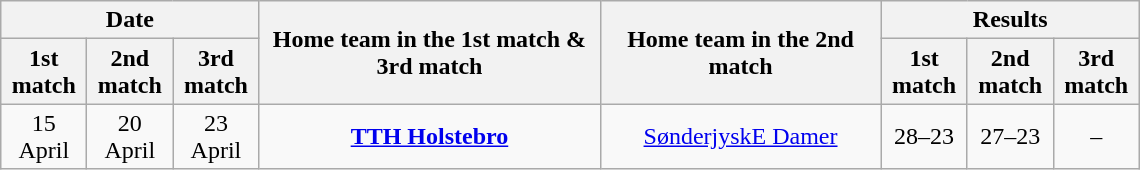<table class="wikitable" style="text-align:center; margin-left:1em;">
<tr>
<th colspan="3">Date</th>
<th rowspan="2" style="width:220px;">Home team in the 1st match & 3rd match</th>
<th rowspan="2" style="width:180px;">Home team in the 2nd match</th>
<th colspan="3">Results</th>
</tr>
<tr>
<th style="width:50px;">1st match</th>
<th style="width:50px;">2nd match</th>
<th style="width:50px;">3rd match</th>
<th style="width:50px;">1st match</th>
<th style="width:50px;">2nd match</th>
<th style="width:50px;">3rd match</th>
</tr>
<tr>
<td>15 April</td>
<td>20 April</td>
<td>23 April</td>
<td><strong><a href='#'>TTH Holstebro</a></strong></td>
<td><a href='#'>SønderjyskE Damer</a></td>
<td>28–23</td>
<td>27–23</td>
<td>–</td>
</tr>
</table>
